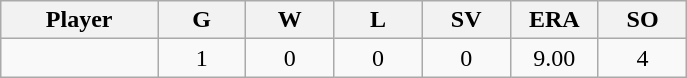<table class="wikitable sortable">
<tr>
<th bgcolor="#DDDDFF" width="16%">Player</th>
<th bgcolor="#DDDDFF" width="9%">G</th>
<th bgcolor="#DDDDFF" width="9%">W</th>
<th bgcolor="#DDDDFF" width="9%">L</th>
<th bgcolor="#DDDDFF" width="9%">SV</th>
<th bgcolor="#DDDDFF" width="9%">ERA</th>
<th bgcolor="#DDDDFF" width="9%">SO</th>
</tr>
<tr align="center">
<td></td>
<td>1</td>
<td>0</td>
<td>0</td>
<td>0</td>
<td>9.00</td>
<td>4</td>
</tr>
</table>
